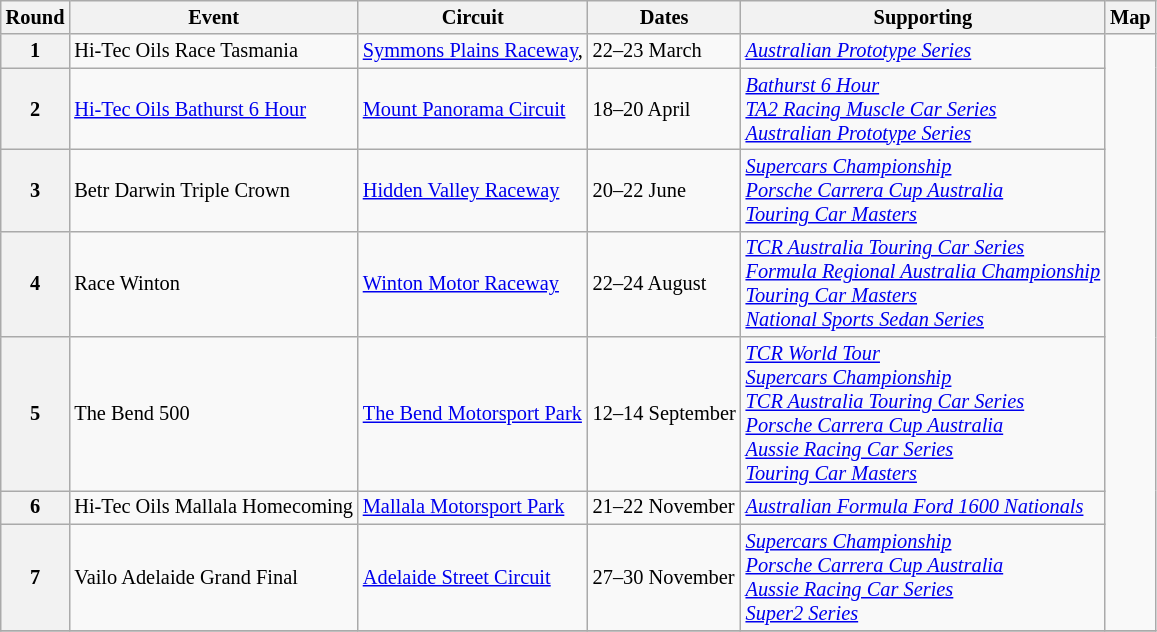<table class="wikitable" style="font-size: 85%">
<tr>
<th>Round</th>
<th>Event</th>
<th>Circuit</th>
<th>Dates</th>
<th>Supporting</th>
<th>Map</th>
</tr>
<tr>
<th>1</th>
<td>Hi-Tec Oils Race Tasmania</td>
<td> <a href='#'>Symmons Plains Raceway</a>,</td>
<td>22–23 March</td>
<td><em><a href='#'>Australian Prototype Series</a></em></td>
<td rowspan=7></td>
</tr>
<tr>
<th>2</th>
<td><a href='#'>Hi-Tec Oils Bathurst 6 Hour</a></td>
<td> <a href='#'>Mount Panorama Circuit</a></td>
<td>18–20 April</td>
<td><em><a href='#'>Bathurst 6 Hour</a><br><a href='#'>TA2 Racing Muscle Car Series</a><br><a href='#'>Australian Prototype Series</a></em></td>
</tr>
<tr>
<th>3</th>
<td>Betr Darwin Triple Crown</td>
<td> <a href='#'>Hidden Valley Raceway</a></td>
<td>20–22 June</td>
<td><em><a href='#'>Supercars Championship</a><br><a href='#'>Porsche Carrera Cup Australia</a><br><a href='#'>Touring Car Masters</a></em></td>
</tr>
<tr>
<th>4</th>
<td>Race Winton</td>
<td> <a href='#'>Winton Motor Raceway</a></td>
<td>22–24 August</td>
<td><em><a href='#'>TCR Australia Touring Car Series</a><br><a href='#'>Formula Regional Australia Championship</a><br><a href='#'>Touring Car Masters</a><br><a href='#'>National Sports Sedan Series</a></em></td>
</tr>
<tr>
<th>5</th>
<td>The Bend 500</td>
<td> <a href='#'>The Bend Motorsport Park</a></td>
<td>12–14 September</td>
<td><em><a href='#'>TCR World Tour</a><br><a href='#'>Supercars Championship</a><br><a href='#'>TCR Australia Touring Car Series</a><br><a href='#'>Porsche Carrera Cup Australia</a><br><a href='#'>Aussie Racing Car Series</a><br><a href='#'>Touring Car Masters</a></em></td>
</tr>
<tr>
<th>6</th>
<td>Hi-Tec Oils Mallala Homecoming</td>
<td> <a href='#'>Mallala Motorsport Park</a></td>
<td>21–22 November</td>
<td><em><a href='#'>Australian Formula Ford 1600 Nationals</a></em></td>
</tr>
<tr>
<th>7</th>
<td>Vailo Adelaide Grand Final</td>
<td> <a href='#'>Adelaide Street Circuit</a></td>
<td>27–30 November</td>
<td><em><a href='#'>Supercars Championship</a><br><a href='#'>Porsche Carrera Cup Australia</a><br><a href='#'>Aussie Racing Car Series</a><br><a href='#'>Super2 Series</a></em></td>
</tr>
<tr>
</tr>
</table>
